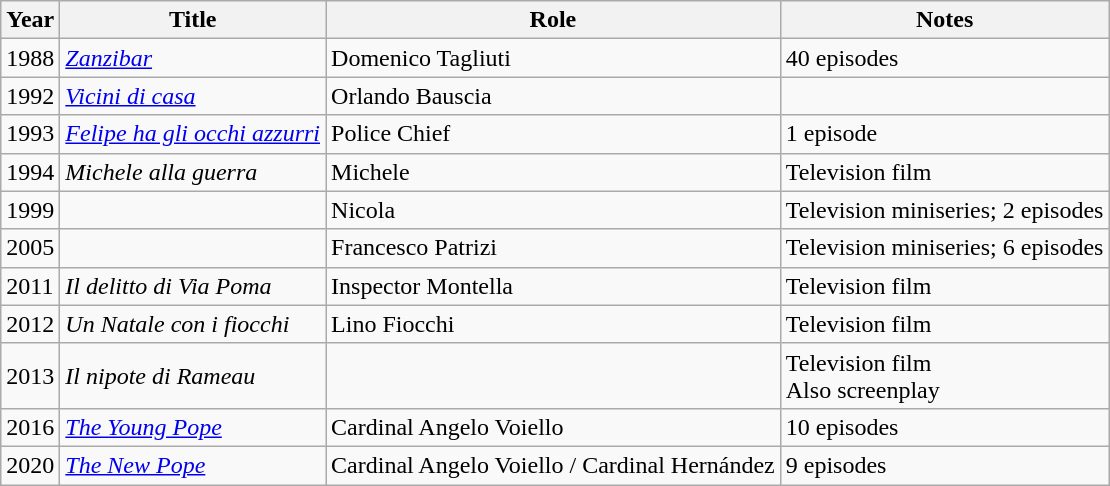<table class="wikitable sortable">
<tr>
<th>Year</th>
<th>Title</th>
<th>Role</th>
<th>Notes</th>
</tr>
<tr>
<td>1988</td>
<td><em><a href='#'>Zanzibar</a></em></td>
<td>Domenico Tagliuti</td>
<td>40 episodes</td>
</tr>
<tr>
<td>1992</td>
<td><em><a href='#'>Vicini di casa</a></em></td>
<td>Orlando Bauscia</td>
<td></td>
</tr>
<tr>
<td>1993</td>
<td><em><a href='#'>Felipe ha gli occhi azzurri</a></em></td>
<td>Police Chief</td>
<td>1 episode</td>
</tr>
<tr>
<td>1994</td>
<td><em>Michele alla guerra</em></td>
<td>Michele</td>
<td>Television film</td>
</tr>
<tr>
<td>1999</td>
<td><em></em></td>
<td>Nicola</td>
<td>Television miniseries; 2 episodes</td>
</tr>
<tr>
<td>2005</td>
<td><em></em></td>
<td>Francesco Patrizi</td>
<td>Television miniseries; 6 episodes</td>
</tr>
<tr>
<td>2011</td>
<td><em>Il delitto di Via Poma</em></td>
<td>Inspector Montella</td>
<td>Television film</td>
</tr>
<tr>
<td>2012</td>
<td><em>Un Natale con i fiocchi</em></td>
<td>Lino Fiocchi</td>
<td>Television film</td>
</tr>
<tr>
<td>2013</td>
<td><em>Il nipote di Rameau</em></td>
<td></td>
<td>Television film<br>Also screenplay</td>
</tr>
<tr>
<td>2016</td>
<td><em><a href='#'>The Young Pope</a></em></td>
<td>Cardinal Angelo Voiello</td>
<td>10 episodes</td>
</tr>
<tr>
<td>2020</td>
<td><em><a href='#'>The New Pope</a></em></td>
<td>Cardinal Angelo Voiello / Cardinal Hernández</td>
<td>9 episodes</td>
</tr>
</table>
